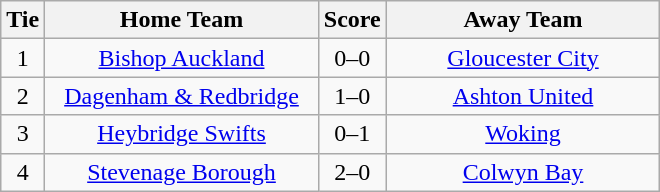<table class="wikitable" style="text-align:center;">
<tr>
<th width=20>Tie</th>
<th width=175>Home Team</th>
<th width=20>Score</th>
<th width=175>Away Team</th>
</tr>
<tr>
<td>1</td>
<td><a href='#'>Bishop Auckland</a></td>
<td>0–0</td>
<td><a href='#'>Gloucester City</a></td>
</tr>
<tr>
<td>2</td>
<td><a href='#'>Dagenham & Redbridge</a></td>
<td>1–0</td>
<td><a href='#'>Ashton United</a></td>
</tr>
<tr>
<td>3</td>
<td><a href='#'>Heybridge Swifts</a></td>
<td>0–1</td>
<td><a href='#'>Woking</a></td>
</tr>
<tr>
<td>4</td>
<td><a href='#'>Stevenage Borough</a></td>
<td>2–0</td>
<td><a href='#'>Colwyn Bay</a></td>
</tr>
</table>
